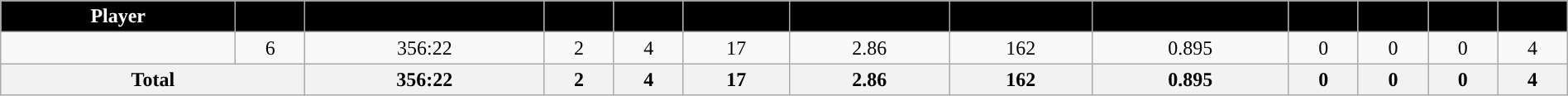<table class="wikitable sortable" style="width:100%; text-align:center;">
<tr>
<th style="color:white; background:#000000; ">Player</th>
<th style="color:white; background:#000000; "></th>
<th style="color:white; background:#000000; "></th>
<th style="color:white; background:#000000; "></th>
<th style="color:white; background:#000000; "></th>
<th style="color:white; background:#000000; "></th>
<th style="color:white; background:#000000; "></th>
<th style="color:white; background:#000000; "></th>
<th style="color:white; background:#000000; "></th>
<th style="color:white; background:#000000; "></th>
<th style="color:white; background:#000000; "></th>
<th style="color:white; background:#000000; "></th>
<th style="color:white; background:#000000; "></th>
</tr>
<tr>
<td></td>
<td>6</td>
<td>356:22</td>
<td>2</td>
<td>4</td>
<td>17</td>
<td>2.86</td>
<td>162</td>
<td>0.895</td>
<td>0</td>
<td>0</td>
<td>0</td>
<td>4</td>
</tr>
<tr class="sortbotom">
<th colspan=2>Total</th>
<th>356:22</th>
<th>2</th>
<th>4</th>
<th>17</th>
<th>2.86</th>
<th>162</th>
<th>0.895</th>
<th>0</th>
<th>0</th>
<th>0</th>
<th>4</th>
</tr>
</table>
